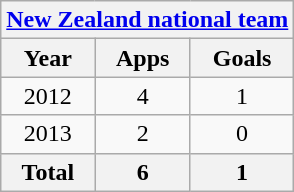<table class="wikitable" style="text-align:center">
<tr>
<th colspan="3"><a href='#'>New Zealand national team</a></th>
</tr>
<tr>
<th>Year</th>
<th>Apps</th>
<th>Goals</th>
</tr>
<tr>
<td>2012</td>
<td>4</td>
<td>1</td>
</tr>
<tr>
<td>2013</td>
<td>2</td>
<td>0</td>
</tr>
<tr>
<th>Total</th>
<th>6</th>
<th>1</th>
</tr>
</table>
